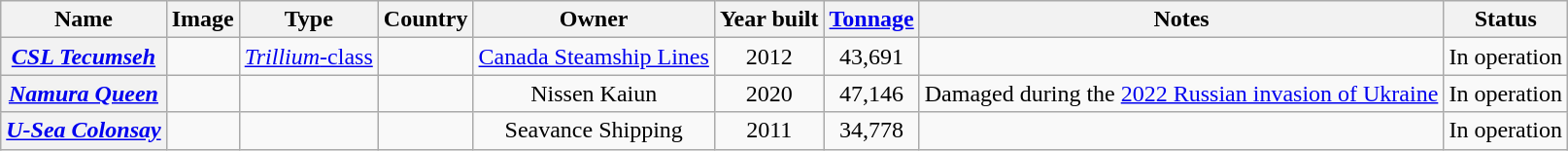<table class="wikitable sortable" style="text-align:center">
<tr>
<th>Name</th>
<th>Image</th>
<th>Type</th>
<th>Country</th>
<th>Owner</th>
<th>Year built</th>
<th><a href='#'>Tonnage</a></th>
<th>Notes</th>
<th>Status</th>
</tr>
<tr>
<th><em><a href='#'>CSL Tecumseh</a></em></th>
<td></td>
<td><a href='#'><em>Trillium</em>-class</a></td>
<td></td>
<td><a href='#'>Canada Steamship Lines</a></td>
<td>2012</td>
<td>43,691</td>
<td></td>
<td>In operation</td>
</tr>
<tr>
<th><strong><em><a href='#'>Namura Queen</a></em></strong></th>
<td></td>
<td></td>
<td></td>
<td>Nissen Kaiun</td>
<td>2020</td>
<td>47,146</td>
<td>Damaged during the <a href='#'>2022 Russian invasion of Ukraine</a></td>
<td>In operation</td>
</tr>
<tr>
<th><strong><em><a href='#'>U-Sea Colonsay</a></em></strong></th>
<td></td>
<td></td>
<td></td>
<td>Seavance Shipping</td>
<td>2011</td>
<td>34,778</td>
<td></td>
<td>In operation</td>
</tr>
</table>
